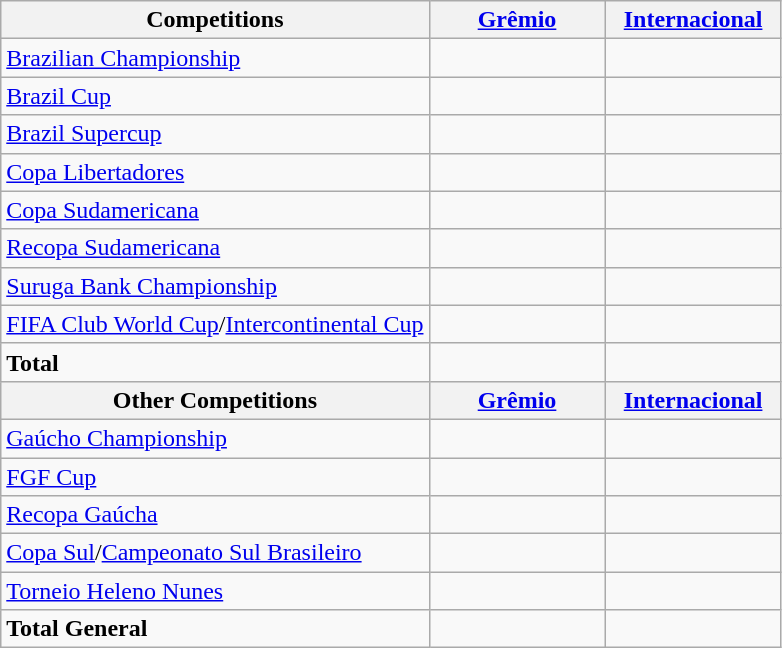<table class="wikitable">
<tr>
<th>Competitions</th>
<th width="110"><a href='#'>Grêmio</a></th>
<th width="110"><a href='#'>Internacional</a></th>
</tr>
<tr>
<td><a href='#'>Brazilian Championship</a></td>
<td></td>
<td></td>
</tr>
<tr>
<td><a href='#'>Brazil Cup</a></td>
<td></td>
<td></td>
</tr>
<tr>
<td><a href='#'>Brazil Supercup</a></td>
<td></td>
<td></td>
</tr>
<tr>
<td><a href='#'>Copa Libertadores</a></td>
<td></td>
<td></td>
</tr>
<tr>
<td><a href='#'>Copa Sudamericana</a></td>
<td></td>
<td></td>
</tr>
<tr>
<td><a href='#'>Recopa Sudamericana</a></td>
<td></td>
<td></td>
</tr>
<tr>
<td><a href='#'>Suruga Bank Championship</a></td>
<td></td>
<td></td>
</tr>
<tr>
<td><a href='#'>FIFA Club World Cup</a>/<a href='#'>Intercontinental Cup</a></td>
<td></td>
<td></td>
</tr>
<tr>
<td><strong>Total</strong></td>
<td></td>
<td></td>
</tr>
<tr>
<th>Other Competitions</th>
<th><a href='#'>Grêmio</a></th>
<th><a href='#'>Internacional</a></th>
</tr>
<tr>
<td><a href='#'>Gaúcho Championship</a></td>
<td></td>
<td></td>
</tr>
<tr>
<td><a href='#'>FGF Cup</a></td>
<td></td>
<td></td>
</tr>
<tr>
<td><a href='#'>Recopa Gaúcha</a></td>
<td></td>
<td></td>
</tr>
<tr>
<td><a href='#'>Copa Sul</a>/<a href='#'>Campeonato Sul Brasileiro</a></td>
<td></td>
<td></td>
</tr>
<tr>
<td><a href='#'>Torneio Heleno Nunes</a></td>
<td></td>
<td></td>
</tr>
<tr>
<td><strong>Total General</strong></td>
<td></td>
<td></td>
</tr>
</table>
